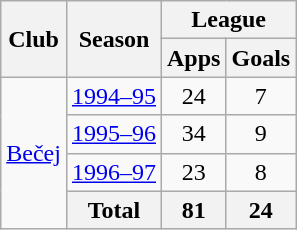<table class="wikitable" style="text-align:center">
<tr>
<th rowspan="2">Club</th>
<th rowspan="2">Season</th>
<th colspan="2">League</th>
</tr>
<tr>
<th>Apps</th>
<th>Goals</th>
</tr>
<tr>
<td rowspan="4"><a href='#'>Bečej</a></td>
<td><a href='#'>1994–95</a></td>
<td>24</td>
<td>7</td>
</tr>
<tr>
<td><a href='#'>1995–96</a></td>
<td>34</td>
<td>9</td>
</tr>
<tr>
<td><a href='#'>1996–97</a></td>
<td>23</td>
<td>8</td>
</tr>
<tr>
<th>Total</th>
<th>81</th>
<th>24</th>
</tr>
</table>
